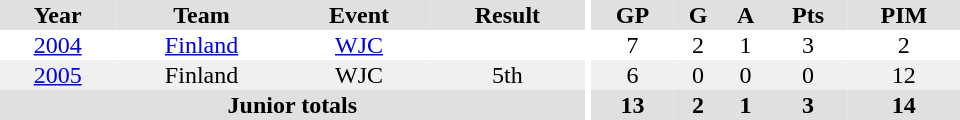<table border="0" cellpadding="1" cellspacing="0" ID="Table3" style="text-align:center; width:40em">
<tr ALIGN="center" bgcolor="#e0e0e0">
<th>Year</th>
<th>Team</th>
<th>Event</th>
<th>Result</th>
<th rowspan="99" bgcolor="#ffffff"></th>
<th>GP</th>
<th>G</th>
<th>A</th>
<th>Pts</th>
<th>PIM</th>
</tr>
<tr>
<td><a href='#'>2004</a></td>
<td><a href='#'>Finland</a></td>
<td><a href='#'>WJC</a></td>
<td></td>
<td>7</td>
<td>2</td>
<td>1</td>
<td>3</td>
<td>2</td>
</tr>
<tr bgcolor="#f0f0f0">
<td><a href='#'>2005</a></td>
<td>Finland</td>
<td>WJC</td>
<td>5th</td>
<td>6</td>
<td>0</td>
<td>0</td>
<td>0</td>
<td>12</td>
</tr>
<tr bgcolor="#e0e0e0">
<th colspan="4">Junior totals</th>
<th>13</th>
<th>2</th>
<th>1</th>
<th>3</th>
<th>14</th>
</tr>
</table>
